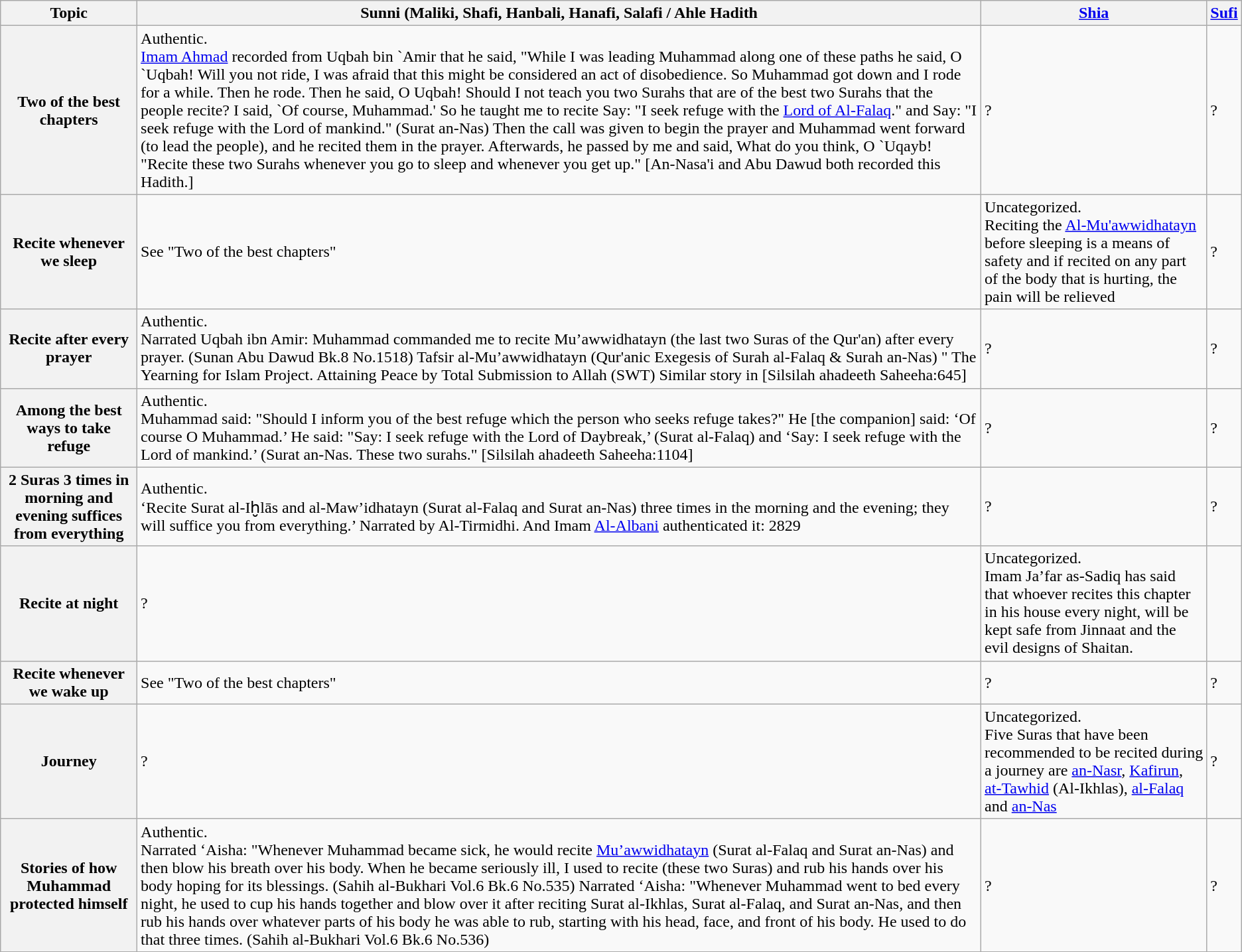<table class="sortable wikitable plainrowheaders">
<tr class="unsortable">
<th scope="col">Topic</th>
<th scope="col">Sunni (Maliki, Shafi, Hanbali, Hanafi, Salafi / Ahle Hadith</th>
<th scope="col"><a href='#'>Shia</a></th>
<th scope="col"><a href='#'>Sufi</a></th>
</tr>
<tr>
<th scope="row">Two of the best chapters</th>
<td>Authentic.<br><a href='#'>Imam Ahmad</a> recorded from Uqbah bin `Amir that he said, "While I was leading Muhammad along one of these paths he said, O `Uqbah! Will you not ride,
I was afraid that this might be considered an act of disobedience. So Muhammad got down and I rode for a while. Then he rode.
Then he said, O Uqbah! Should I not teach you two Surahs that are of the best two Surahs that the people recite?
I said, `Of course, Muhammad.'
So he taught me to recite
Say: "I seek refuge with the <a href='#'>Lord of Al-Falaq</a>."
and
Say: "I seek refuge with the Lord of mankind." (Surat an-Nas)
Then the call was given to begin the prayer and Muhammad went forward (to lead the people), and he recited them in the prayer. Afterwards, he passed by me and said,
What do you think, O `Uqayb!
"Recite these two Surahs whenever you go to sleep and whenever you get up." [An-Nasa'i and Abu Dawud both recorded this Hadith.]</td>
<td>?</td>
<td>?</td>
</tr>
<tr>
<th scope=" row">Recite whenever we sleep</th>
<td>See "Two of the best chapters"</td>
<td>Uncategorized.<br>Reciting the <a href='#'>Al-Mu'awwidhatayn</a> before sleeping is a means of safety and if recited on any part of the body that is hurting, the pain will be relieved</td>
<td>?</td>
</tr>
<tr>
<th scope="row">Recite after every prayer</th>
<td>Authentic.<br>Narrated Uqbah ibn Amir: Muhammad commanded me to recite Mu’awwidhatayn (the last two Suras of the Qur'an) after every prayer. (Sunan Abu Dawud Bk.8 No.1518) Tafsir al-Mu’awwidhatayn (Qur'anic Exegesis of Surah al-Falaq & Surah an-Nas) " The Yearning for Islam Project. Attaining Peace by Total Submission to  Allah (SWT)
Similar story in [Silsilah ahadeeth Saheeha:645]</td>
<td>?</td>
<td>?</td>
</tr>
<tr>
<th scope="row">Among the best ways to take refuge</th>
<td>Authentic.<br>Muhammad said: "Should I inform you of the best refuge which the person who seeks refuge takes?"
He [the companion] said: ‘Of course O Muhammad.’
He said: "Say: I seek refuge with the Lord of Daybreak,’ (Surat al-Falaq) and ‘Say: I seek refuge
with the Lord of mankind.’ (Surat an-Nas. These two surahs."
[Silsilah ahadeeth Saheeha:1104]
</td>
<td>?</td>
<td>?</td>
</tr>
<tr>
<th scope=" row">2 Suras 3 times in morning and evening suffices from everything</th>
<td>Authentic.<br>‘Recite  Surat al-Iḫlās and al-Maw’idhatayn (Surat al-Falaq and Surat an-Nas) three times in the morning and the evening; they will suffice you from everything.’ Narrated by  Al-Tirmidhi. And Imam <a href='#'>Al-Albani</a> authenticated it: 2829</td>
<td>?</td>
<td>?</td>
</tr>
<tr>
<th scope="row">Recite at night</th>
<td>?</td>
<td>Uncategorized.<br>Imam Ja’far as-Sadiq has said that whoever recites this chapter in his house every night, will be kept safe from Jinnaat and the evil designs of Shaitan.</td>
<td></td>
</tr>
<tr>
<th scope="row">Recite whenever we wake up</th>
<td>See "Two of the best chapters"</td>
<td>?</td>
<td>?</td>
</tr>
<tr>
<th scope="row">Journey</th>
<td>?</td>
<td>Uncategorized.<br>Five Suras that have been recommended to be recited during a journey are <a href='#'>an-Nasr</a>, <a href='#'>Kafirun</a>, <a href='#'>at-Tawhid</a> (Al-Ikhlas), <a href='#'>al-Falaq</a> and <a href='#'>an-Nas</a></td>
<td>?</td>
</tr>
<tr>
<th scope="row">Stories of how Muhammad protected himself</th>
<td>Authentic.<br>Narrated ‘Aisha: "Whenever Muhammad became sick, he would recite <a href='#'>Mu’awwidhatayn</a> (Surat al-Falaq and Surat an-Nas) and then blow his breath over his body. When he became seriously ill, I used to recite (these two Suras) and rub his hands over his body hoping for its blessings. (Sahih al-Bukhari Vol.6 Bk.6 No.535)
Narrated ‘Aisha: "Whenever Muhammad went to bed every night, he used to cup his hands together and blow over it after reciting Surat al-Ikhlas, Surat al-Falaq, and Surat an-Nas, and then rub his hands over whatever parts of his body he was able to rub, starting with his head, face, and front of his body. He used to do that three times. (Sahih al-Bukhari Vol.6 Bk.6 No.536)</td>
<td>?</td>
<td>?</td>
</tr>
<tr>
</tr>
</table>
